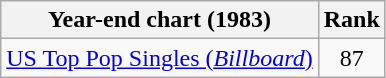<table class="wikitable sortable">
<tr>
<th>Year-end chart (1983)</th>
<th>Rank</th>
</tr>
<tr>
<td><a href='#'>US Top Pop Singles (<em>Billboard</em>)</a></td>
<td align="center">87</td>
</tr>
</table>
